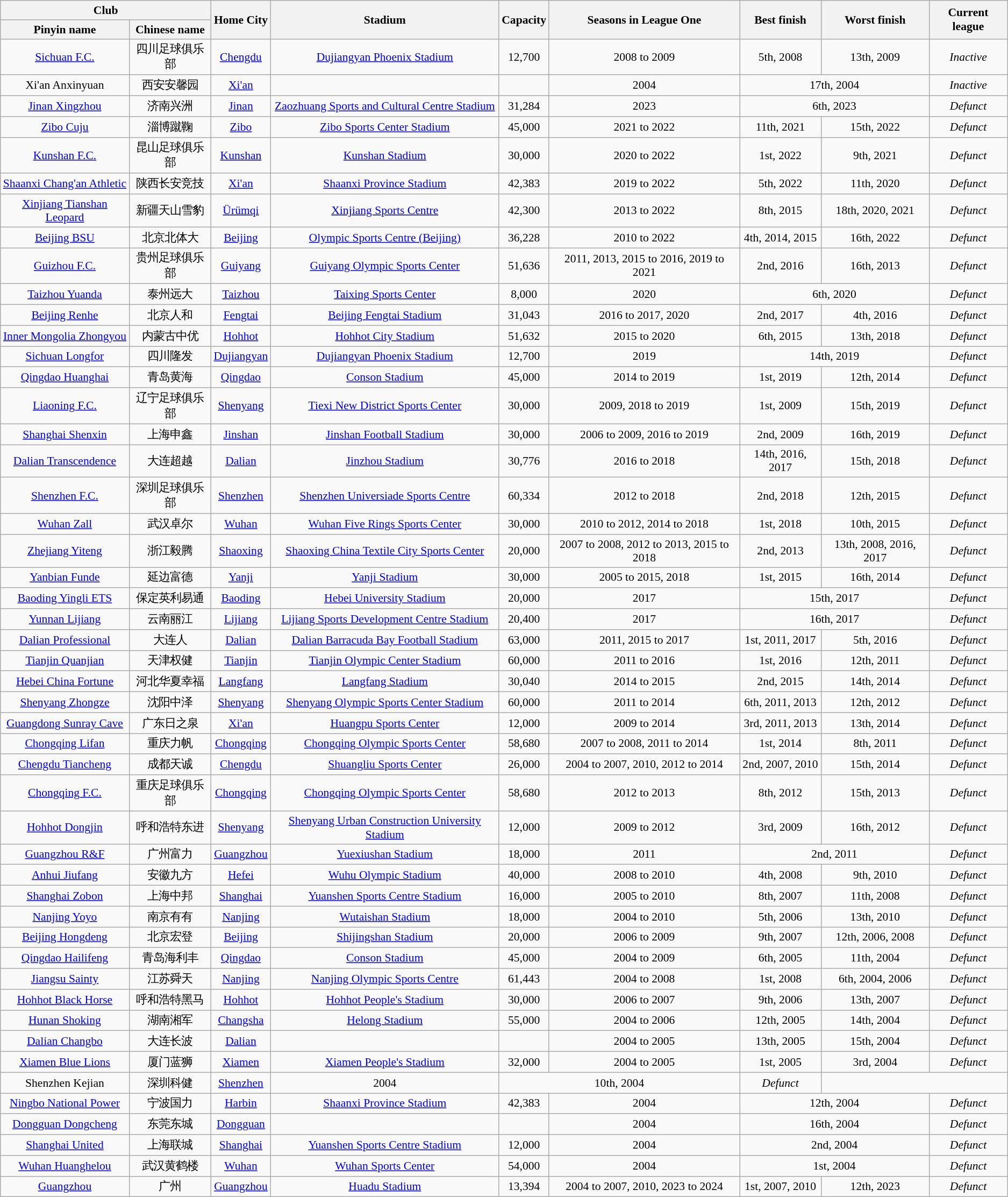<table class="wikitable sortable" style="text-align:center;font-size:90%">
<tr>
<th colspan="2">Club</th>
<th rowspan="2">Home City</th>
<th rowspan="2">Stadium</th>
<th rowspan="2">Capacity</th>
<th rowspan="2">Seasons in League One</th>
<th rowspan="2">Best finish</th>
<th rowspan="2">Worst finish</th>
<th rowspan="2">Current league</th>
</tr>
<tr>
<th>Pinyin name</th>
<th>Chinese name</th>
</tr>
<tr>
<td><a href='#'>Sichuan F.C.</a></td>
<td>四川足球俱乐部</td>
<td><a href='#'>Chengdu</a></td>
<td><a href='#'>Dujiangyan Phoenix Stadium</a></td>
<td>12,700</td>
<td>2008 to 2009</td>
<td>5th, 2008</td>
<td>13th, 2009</td>
<td><em>Inactive</em></td>
</tr>
<tr>
<td>Xi'an Anxinyuan</td>
<td>西安安馨园</td>
<td><a href='#'>Xi'an</a></td>
<td></td>
<td></td>
<td>2004</td>
<td colspan=2>17th, 2004</td>
<td><em>Inactive</em></td>
</tr>
<tr>
<td><a href='#'>Jinan Xingzhou</a></td>
<td>济南兴洲</td>
<td><a href='#'>Jinan</a></td>
<td><a href='#'>Zaozhuang Sports and Cultural Centre Stadium</a></td>
<td>31,284</td>
<td>2023</td>
<td colspan=2>6th, 2023</td>
<td><em>Defunct</em></td>
</tr>
<tr>
<td><a href='#'>Zibo Cuju</a></td>
<td>淄博蹴鞠</td>
<td><a href='#'>Zibo</a></td>
<td><a href='#'>Zibo Sports Center Stadium</a></td>
<td>45,000</td>
<td>2021 to 2022</td>
<td>11th, 2021</td>
<td>15th, 2022</td>
<td><em>Defunct</em></td>
</tr>
<tr>
<td><a href='#'>Kunshan F.C.</a></td>
<td>昆山足球俱乐部</td>
<td><a href='#'>Kunshan</a></td>
<td><a href='#'>Kunshan Stadium</a></td>
<td>30,000</td>
<td>2020 to 2022</td>
<td>1st, 2022</td>
<td>9th, 2021</td>
<td><em>Defunct</em></td>
</tr>
<tr>
<td><a href='#'>Shaanxi Chang'an Athletic</a></td>
<td>陕西长安竞技</td>
<td><a href='#'>Xi'an</a></td>
<td><a href='#'>Shaanxi Province Stadium</a></td>
<td>42,383</td>
<td>2019 to 2022</td>
<td>5th, 2022</td>
<td>11th, 2020</td>
<td><em>Defunct</em></td>
</tr>
<tr>
<td><a href='#'>Xinjiang Tianshan Leopard</a></td>
<td>新疆天山雪豹</td>
<td><a href='#'>Ürümqi</a></td>
<td><a href='#'>Xinjiang Sports Centre</a></td>
<td>42,300</td>
<td>2013 to 2022</td>
<td>8th, 2015</td>
<td>18th, 2020, 2021</td>
<td><em>Defunct</em></td>
</tr>
<tr>
<td><a href='#'>Beijing BSU</a></td>
<td>北京北体大</td>
<td><a href='#'>Beijing</a></td>
<td><a href='#'>Olympic Sports Centre (Beijing)</a></td>
<td>36,228</td>
<td>2010 to 2022</td>
<td>4th, 2014, 2015</td>
<td>16th, 2022</td>
<td><em>Defunct</em></td>
</tr>
<tr>
<td><a href='#'>Guizhou F.C.</a></td>
<td>贵州足球俱乐部</td>
<td><a href='#'>Guiyang</a></td>
<td><a href='#'>Guiyang Olympic Sports Center</a></td>
<td>51,636</td>
<td>2011, 2013, 2015 to 2016, 2019 to 2021</td>
<td>2nd, 2016</td>
<td>16th, 2013</td>
<td><em>Defunct</em></td>
</tr>
<tr>
<td><a href='#'>Taizhou Yuanda</a></td>
<td>泰州远大</td>
<td><a href='#'>Taizhou</a></td>
<td><a href='#'>Taixing Sports Center</a></td>
<td>8,000</td>
<td>2020</td>
<td colspan=2>6th, 2020</td>
<td><em>Defunct</em></td>
</tr>
<tr>
<td><a href='#'>Beijing Renhe</a></td>
<td>北京人和</td>
<td><a href='#'>Fengtai</a></td>
<td><a href='#'>Beijing Fengtai Stadium</a></td>
<td>31,043</td>
<td>2016 to 2017, 2020</td>
<td>2nd, 2017</td>
<td>4th, 2016</td>
<td><em>Defunct</em></td>
</tr>
<tr>
<td><a href='#'>Inner Mongolia Zhongyou</a></td>
<td>内蒙古中优</td>
<td><a href='#'>Hohhot</a></td>
<td><a href='#'>Hohhot City Stadium</a></td>
<td>51,632</td>
<td>2015 to 2020</td>
<td>6th, 2015</td>
<td>13th, 2018</td>
<td><em>Defunct</em></td>
</tr>
<tr>
<td><a href='#'>Sichuan Longfor</a></td>
<td>四川隆发</td>
<td><a href='#'>Dujiangyan</a></td>
<td><a href='#'>Dujiangyan Phoenix Stadium</a></td>
<td>12,700</td>
<td>2019</td>
<td colspan=2>14th, 2019</td>
<td><em>Defunct</em></td>
</tr>
<tr>
<td><a href='#'>Qingdao Huanghai</a></td>
<td>青岛黄海</td>
<td><a href='#'>Qingdao</a></td>
<td><a href='#'>Conson Stadium</a></td>
<td>45,000</td>
<td>2014 to 2019</td>
<td>1st, 2019</td>
<td>12th, 2014</td>
<td><em>Defunct</em></td>
</tr>
<tr>
<td><a href='#'>Liaoning F.C.</a></td>
<td>辽宁足球俱乐部</td>
<td><a href='#'>Shenyang</a></td>
<td><a href='#'>Tiexi New District Sports Center</a></td>
<td>30,000</td>
<td>2009, 2018 to 2019</td>
<td>1st, 2009</td>
<td>15th, 2019</td>
<td><em>Defunct</em></td>
</tr>
<tr>
<td><a href='#'>Shanghai Shenxin</a></td>
<td>上海申鑫</td>
<td><a href='#'>Jinshan</a></td>
<td><a href='#'>Jinshan Football Stadium</a></td>
<td>30,000</td>
<td>2006 to 2009, 2016 to 2019</td>
<td>2nd, 2009</td>
<td>16th, 2019</td>
<td><em>Defunct</em></td>
</tr>
<tr>
<td><a href='#'>Dalian Transcendence</a></td>
<td>大连超越</td>
<td><a href='#'>Dalian</a></td>
<td><a href='#'>Jinzhou Stadium</a></td>
<td>30,776</td>
<td>2016 to 2018</td>
<td>14th, 2016, 2017</td>
<td>15th, 2018</td>
<td><em>Defunct</em></td>
</tr>
<tr>
<td><a href='#'>Shenzhen F.C.</a></td>
<td>深圳足球俱乐部</td>
<td><a href='#'>Shenzhen</a></td>
<td><a href='#'>Shenzhen Universiade Sports Centre</a></td>
<td>60,334</td>
<td>2012 to 2018</td>
<td>2nd, 2018</td>
<td>12th, 2015</td>
<td><em>Defunct</em></td>
</tr>
<tr>
<td><a href='#'>Wuhan Zall</a></td>
<td>武汉卓尔</td>
<td><a href='#'>Wuhan</a></td>
<td><a href='#'>Wuhan Five Rings Sports Center</a></td>
<td>30,000</td>
<td>2010 to 2012, 2014 to 2018</td>
<td>1st, 2018</td>
<td>10th, 2015</td>
<td><em>Defunct</em></td>
</tr>
<tr>
<td><a href='#'>Zhejiang Yiteng</a></td>
<td>浙江毅腾</td>
<td><a href='#'>Shaoxing</a></td>
<td><a href='#'>Shaoxing China Textile City Sports Center</a></td>
<td>20,000</td>
<td>2007 to 2008, 2012 to 2013, 2015 to 2018</td>
<td>2nd, 2013</td>
<td>13th, 2008, 2016, 2017</td>
<td><em>Defunct</em></td>
</tr>
<tr>
<td><a href='#'>Yanbian Funde</a></td>
<td>延边富德</td>
<td><a href='#'>Yanji</a></td>
<td><a href='#'>Yanji Stadium</a></td>
<td>30,000</td>
<td>2005 to 2015, 2018</td>
<td>1st, 2015</td>
<td>16th, 2014</td>
<td><em>Defunct</em></td>
</tr>
<tr>
<td><a href='#'>Baoding Yingli ETS</a></td>
<td>保定英利易通</td>
<td><a href='#'>Baoding</a></td>
<td><a href='#'>Hebei University Stadium</a></td>
<td>20,000</td>
<td>2017</td>
<td colspan=2>15th, 2017</td>
<td><em>Defunct</em></td>
</tr>
<tr>
<td><a href='#'>Yunnan Lijiang</a></td>
<td>云南丽江</td>
<td><a href='#'>Lijiang</a></td>
<td><a href='#'>Lijiang Sports Development Centre Stadium</a></td>
<td>20,400</td>
<td>2017</td>
<td colspan=2>16th, 2017</td>
<td><em>Defunct</em></td>
</tr>
<tr>
<td><a href='#'>Dalian Professional</a></td>
<td>大连人</td>
<td><a href='#'>Dalian</a></td>
<td><a href='#'>Dalian Barracuda Bay Football Stadium</a></td>
<td>63,000</td>
<td>2011, 2015 to 2017</td>
<td>1st, 2011, 2017</td>
<td>5th, 2016</td>
<td><em>Defunct</em></td>
</tr>
<tr>
<td><a href='#'>Tianjin Quanjian</a></td>
<td>天津权健</td>
<td><a href='#'>Tianjin</a></td>
<td><a href='#'>Tianjin Olympic Center Stadium</a></td>
<td>60,000</td>
<td>2011 to 2016</td>
<td>1st, 2016</td>
<td>12th, 2011</td>
<td><em>Defunct</em></td>
</tr>
<tr>
<td><a href='#'>Hebei China Fortune</a></td>
<td>河北华夏幸福</td>
<td><a href='#'>Langfang</a></td>
<td><a href='#'>Langfang Stadium</a></td>
<td>30,040</td>
<td>2014 to 2015</td>
<td>2nd, 2015</td>
<td>14th, 2014</td>
<td><em>Defunct</em></td>
</tr>
<tr>
<td><a href='#'>Shenyang Zhongze</a></td>
<td>沈阳中泽</td>
<td><a href='#'>Shenyang</a></td>
<td><a href='#'>Shenyang Olympic Sports Center Stadium</a></td>
<td>60,000</td>
<td>2011 to 2014</td>
<td>6th, 2011, 2013</td>
<td>12th, 2012</td>
<td><em>Defunct</em></td>
</tr>
<tr>
<td><a href='#'>Guangdong Sunray Cave</a></td>
<td>广东日之泉</td>
<td><a href='#'>Xi'an</a></td>
<td><a href='#'>Huangpu Sports Center</a></td>
<td>12,000</td>
<td>2009 to 2014</td>
<td>3rd, 2011, 2013</td>
<td>13th, 2014</td>
<td><em>Defunct</em></td>
</tr>
<tr>
<td><a href='#'>Chongqing Lifan</a></td>
<td>重庆力帆</td>
<td><a href='#'>Chongqing</a></td>
<td><a href='#'>Chongqing Olympic Sports Center</a></td>
<td>58,680</td>
<td>2007 to 2008, 2011 to 2014</td>
<td>1st, 2014</td>
<td>8th, 2011</td>
<td><em>Defunct</em></td>
</tr>
<tr>
<td><a href='#'>Chengdu Tiancheng</a></td>
<td>成都天诚</td>
<td><a href='#'>Chengdu</a></td>
<td><a href='#'>Shuangliu Sports Center</a></td>
<td>26,000</td>
<td>2004 to 2007, 2010, 2012 to 2014</td>
<td>2nd, 2007, 2010</td>
<td>15th, 2014</td>
<td><em>Defunct</em></td>
</tr>
<tr>
<td><a href='#'>Chongqing F.C.</a></td>
<td>重庆足球俱乐部</td>
<td><a href='#'>Chongqing</a></td>
<td><a href='#'>Chongqing Olympic Sports Center</a></td>
<td>58,680</td>
<td>2012 to 2013</td>
<td>8th, 2012</td>
<td>15th, 2013</td>
<td><em>Defunct</em></td>
</tr>
<tr>
<td><a href='#'>Hohhot Dongjin</a></td>
<td>呼和浩特东进</td>
<td><a href='#'>Shenyang</a></td>
<td><a href='#'>Shenyang Urban Construction University Stadium</a></td>
<td>12,000</td>
<td>2009 to 2012</td>
<td>3rd, 2009</td>
<td>16th, 2012</td>
<td><em>Defunct</em></td>
</tr>
<tr>
<td><a href='#'>Guangzhou R&F</a></td>
<td>广州富力</td>
<td><a href='#'>Guangzhou</a></td>
<td><a href='#'>Yuexiushan Stadium</a></td>
<td>18,000</td>
<td>2011</td>
<td colspan=2>2nd, 2011</td>
<td><em>Defunct</em></td>
</tr>
<tr>
<td><a href='#'>Anhui Jiufang</a></td>
<td>安徽九方</td>
<td><a href='#'>Hefei</a></td>
<td><a href='#'>Wuhu Olympic Stadium</a></td>
<td>40,000</td>
<td>2008 to 2010</td>
<td>4th, 2008</td>
<td>9th, 2010</td>
<td><em>Defunct</em></td>
</tr>
<tr>
<td><a href='#'>Shanghai Zobon</a></td>
<td>上海中邦</td>
<td><a href='#'>Shanghai</a></td>
<td><a href='#'>Yuanshen Sports Centre Stadium</a></td>
<td>16,000</td>
<td>2005 to 2010</td>
<td>8th, 2007</td>
<td>11th, 2008</td>
<td><em>Defunct</em></td>
</tr>
<tr>
<td><a href='#'>Nanjing Yoyo</a></td>
<td>南京有有</td>
<td><a href='#'>Nanjing</a></td>
<td><a href='#'>Wutaishan Stadium</a></td>
<td>18,000</td>
<td>2004 to 2010</td>
<td>5th, 2006</td>
<td>13th, 2010</td>
<td><em>Defunct</em></td>
</tr>
<tr>
<td><a href='#'>Beijing Hongdeng</a></td>
<td>北京宏登</td>
<td><a href='#'>Beijing</a></td>
<td><a href='#'>Shijingshan Stadium</a></td>
<td>20,000</td>
<td>2006 to 2009</td>
<td>9th, 2007</td>
<td>12th, 2006, 2008</td>
<td><em>Defunct</em></td>
</tr>
<tr>
<td><a href='#'>Qingdao Hailifeng</a></td>
<td>青岛海利丰</td>
<td><a href='#'>Qingdao</a></td>
<td><a href='#'>Conson Stadium</a></td>
<td>45,000</td>
<td>2004 to 2009</td>
<td>6th, 2005</td>
<td>11th, 2004</td>
<td><em>Defunct</em></td>
</tr>
<tr>
<td><a href='#'>Jiangsu Sainty</a></td>
<td>江苏舜天</td>
<td><a href='#'>Nanjing</a></td>
<td><a href='#'>Nanjing Olympic Sports Centre</a></td>
<td>61,443</td>
<td>2004 to 2008</td>
<td>1st, 2008</td>
<td>6th, 2004, 2006</td>
<td><em>Defunct</em></td>
</tr>
<tr>
<td><a href='#'>Hohhot Black Horse</a></td>
<td>呼和浩特黑马</td>
<td><a href='#'>Hohhot</a></td>
<td><a href='#'>Hohhot People's Stadium</a></td>
<td>30,000</td>
<td>2006 to 2007</td>
<td>9th, 2006</td>
<td>13th, 2007</td>
<td><em>Defunct</em></td>
</tr>
<tr>
<td><a href='#'>Hunan Shoking</a></td>
<td>湖南湘军</td>
<td><a href='#'>Changsha</a></td>
<td><a href='#'>Helong Stadium</a></td>
<td>55,000</td>
<td>2004 to 2006</td>
<td>12th, 2005</td>
<td>14th, 2004</td>
<td><em>Defunct</em></td>
</tr>
<tr>
<td><a href='#'>Dalian Changbo</a></td>
<td>大连长波</td>
<td><a href='#'>Dalian</a></td>
<td></td>
<td></td>
<td>2004 to 2005</td>
<td>13th, 2005</td>
<td>15th, 2004</td>
<td><em>Defunct</em></td>
</tr>
<tr>
<td><a href='#'>Xiamen Blue Lions</a></td>
<td>厦门蓝狮</td>
<td><a href='#'>Xiamen</a></td>
<td><a href='#'>Xiamen People's Stadium</a></td>
<td>32,000</td>
<td>2004 to 2005</td>
<td>1st, 2005</td>
<td>3rd, 2004</td>
<td><em>Defunct</em></td>
</tr>
<tr>
<td>Shenzhen Kejian</td>
<td>深圳科健</td>
<td><a href='#'>Shenzhen</a></td>
<td>2004</td>
<td colspan=2>10th, 2004</td>
<td><em>Defunct</em></td>
</tr>
<tr>
<td><a href='#'>Ningbo National Power</a></td>
<td>宁波国力</td>
<td><a href='#'>Harbin</a></td>
<td><a href='#'>Shaanxi Province Stadium</a></td>
<td>42,383</td>
<td>2004</td>
<td colspan=2>12th, 2004</td>
<td><em>Defunct</em></td>
</tr>
<tr>
<td><a href='#'>Dongguan Dongcheng</a></td>
<td>东莞东城</td>
<td><a href='#'>Dongguan</a></td>
<td></td>
<td></td>
<td>2004</td>
<td colspan=2>16th, 2004</td>
<td><em>Defunct</em></td>
</tr>
<tr>
<td><a href='#'>Shanghai United</a></td>
<td>上海联城</td>
<td><a href='#'>Shanghai</a></td>
<td><a href='#'>Yuanshen Sports Centre Stadium</a></td>
<td>12,000</td>
<td>2004</td>
<td colspan=2>2nd, 2004</td>
<td><em>Defunct</em></td>
</tr>
<tr>
<td><a href='#'>Wuhan Huanghelou</a></td>
<td>武汉黄鹤楼</td>
<td><a href='#'>Wuhan</a></td>
<td><a href='#'>Wuhan Sports Center</a></td>
<td>54,000</td>
<td>2004</td>
<td colspan=2>1st, 2004</td>
<td><em>Defunct</em></td>
</tr>
<tr>
<td><a href='#'>Guangzhou</a></td>
<td>广州</td>
<td><a href='#'>Guangzhou</a></td>
<td><a href='#'>Huadu Stadium</a></td>
<td>13,394</td>
<td>2004 to 2007, 2010, 2023 to 2024</td>
<td>1st, 2007, 2010</td>
<td>12th, 2023</td>
<td><em>Defunct</em></td>
</tr>
</table>
